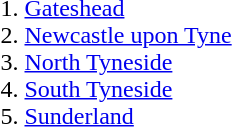<table>
<tr>
<td></td>
<td><ol><br><li><a href='#'>Gateshead</a></li>
<li><a href='#'>Newcastle upon Tyne</a></li>
<li><a href='#'>North Tyneside</a></li>
<li><a href='#'>South Tyneside</a></li>
<li><a href='#'>Sunderland</a></li>
</ol></td>
</tr>
<tr>
</tr>
</table>
